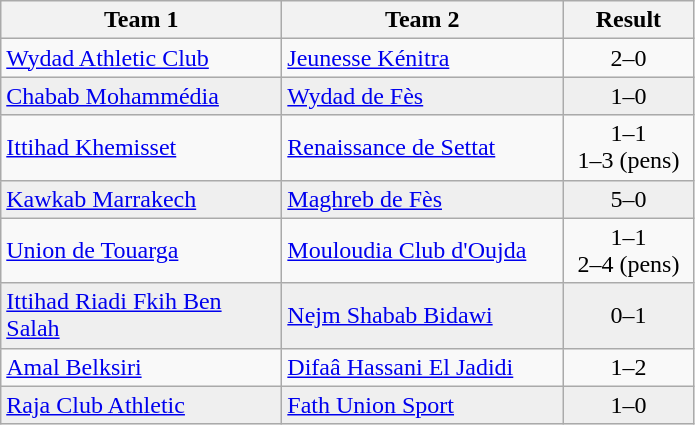<table class="wikitable">
<tr>
<th width="180">Team 1</th>
<th width="180">Team 2</th>
<th width="80">Result</th>
</tr>
<tr>
<td><a href='#'>Wydad Athletic Club</a></td>
<td><a href='#'>Jeunesse Kénitra</a></td>
<td align="center">2–0</td>
</tr>
<tr style="background:#EFEFEF">
<td><a href='#'>Chabab Mohammédia</a></td>
<td><a href='#'>Wydad de Fès</a></td>
<td align="center">1–0</td>
</tr>
<tr>
<td><a href='#'>Ittihad Khemisset</a></td>
<td><a href='#'>Renaissance de Settat</a></td>
<td align="center">1–1<br>1–3 (pens)</td>
</tr>
<tr style="background:#EFEFEF">
<td><a href='#'>Kawkab Marrakech</a></td>
<td><a href='#'>Maghreb de Fès</a></td>
<td align="center">5–0</td>
</tr>
<tr>
<td><a href='#'>Union de Touarga</a></td>
<td><a href='#'>Mouloudia Club d'Oujda</a></td>
<td align="center">1–1<br>2–4 (pens)</td>
</tr>
<tr style="background:#EFEFEF">
<td><a href='#'>Ittihad Riadi Fkih Ben Salah</a></td>
<td><a href='#'>Nejm Shabab Bidawi</a></td>
<td align="center">0–1</td>
</tr>
<tr>
<td><a href='#'>Amal Belksiri</a></td>
<td><a href='#'>Difaâ Hassani El Jadidi</a></td>
<td align="center">1–2</td>
</tr>
<tr style="background:#EFEFEF">
<td><a href='#'>Raja Club Athletic</a></td>
<td><a href='#'>Fath Union Sport</a></td>
<td align="center">1–0</td>
</tr>
</table>
